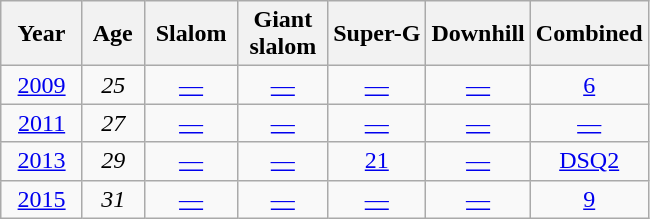<table class=wikitable style="text-align:center">
<tr>
<th>  Year  </th>
<th> Age </th>
<th> Slalom </th>
<th> Giant <br> slalom </th>
<th>Super-G</th>
<th>Downhill</th>
<th>Combined</th>
</tr>
<tr>
<td><a href='#'>2009</a></td>
<td><em>25</em></td>
<td><a href='#'>—</a></td>
<td><a href='#'>—</a></td>
<td><a href='#'>—</a></td>
<td><a href='#'>—</a></td>
<td><a href='#'>6</a></td>
</tr>
<tr>
<td><a href='#'>2011</a></td>
<td><em>27</em></td>
<td><a href='#'>—</a></td>
<td><a href='#'>—</a></td>
<td><a href='#'>—</a></td>
<td><a href='#'>—</a></td>
<td><a href='#'>—</a></td>
</tr>
<tr>
<td><a href='#'>2013</a></td>
<td><em>29</em></td>
<td><a href='#'>—</a></td>
<td><a href='#'>—</a></td>
<td><a href='#'>21</a></td>
<td><a href='#'>—</a></td>
<td><a href='#'>DSQ2</a></td>
</tr>
<tr>
<td><a href='#'>2015</a></td>
<td><em>31</em></td>
<td><a href='#'>—</a></td>
<td><a href='#'>—</a></td>
<td><a href='#'>—</a></td>
<td><a href='#'>—</a></td>
<td><a href='#'>9</a></td>
</tr>
</table>
